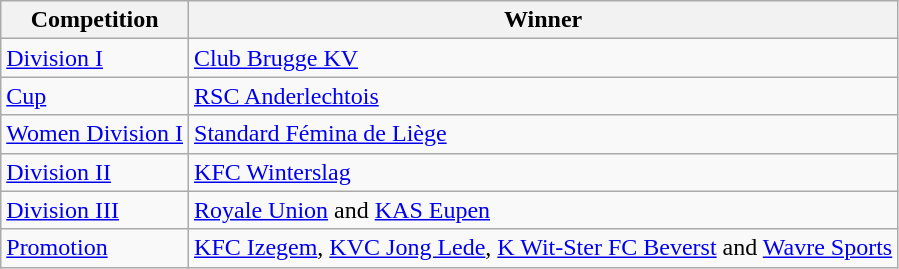<table class="wikitable">
<tr>
<th>Competition</th>
<th>Winner</th>
</tr>
<tr>
<td><a href='#'>Division I</a></td>
<td><a href='#'>Club Brugge KV</a></td>
</tr>
<tr>
<td><a href='#'>Cup</a></td>
<td><a href='#'>RSC Anderlechtois</a></td>
</tr>
<tr>
<td><a href='#'>Women Division I</a></td>
<td><a href='#'>Standard Fémina de Liège</a></td>
</tr>
<tr>
<td><a href='#'>Division II</a></td>
<td><a href='#'>KFC Winterslag</a></td>
</tr>
<tr>
<td><a href='#'>Division III</a></td>
<td><a href='#'>Royale Union</a> and <a href='#'>KAS Eupen</a></td>
</tr>
<tr>
<td><a href='#'>Promotion</a></td>
<td><a href='#'>KFC Izegem</a>, <a href='#'>KVC Jong Lede</a>, <a href='#'>K Wit-Ster FC Beverst</a> and <a href='#'>Wavre Sports</a></td>
</tr>
</table>
